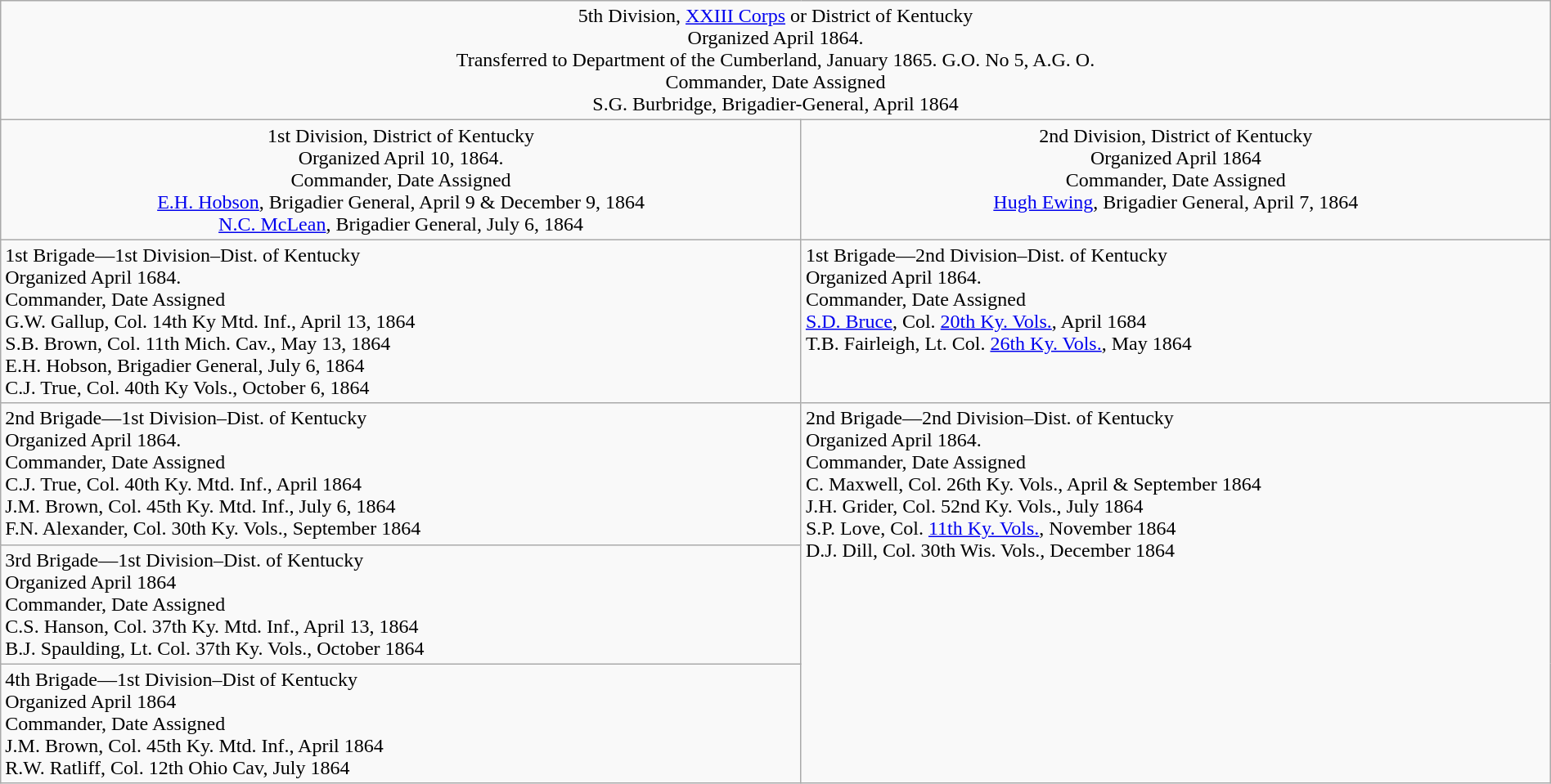<table class="wikitable" style="width:100%">
<tr>
<td colspan="2" align=center>5th Division, <a href='#'>XXIII Corps</a> or District of Kentucky<br>Organized April 1864.<br>Transferred to Department of the Cumberland, January 1865. G.O. No 5, A.G. O.<br>Commander, Date Assigned<br>S.G. Burbridge, Brigadier-General, April 1864</td>
</tr>
<tr>
<td align=center>1st Division, District of Kentucky<br>Organized April 10, 1864.<br>Commander, Date Assigned<br><a href='#'>E.H. Hobson</a>, Brigadier General, April 9 & December 9, 1864<br><a href='#'>N.C. McLean</a>, Brigadier General, July 6, 1864</td>
<td valign="top" align=center>2nd Division, District of Kentucky<br>Organized April 1864<br>Commander, Date Assigned<br><a href='#'>Hugh Ewing</a>, Brigadier General, April 7, 1864</td>
</tr>
<tr>
<td>1st Brigade—1st Division–Dist. of Kentucky<br>Organized April 1684.<br>Commander, Date Assigned<br>G.W. Gallup, Col. 14th Ky Mtd. Inf., April 13, 1864<br>S.B. Brown, Col. 11th Mich. Cav., May 13, 1864<br>E.H. Hobson, Brigadier General, July 6, 1864<br>C.J. True, Col. 40th Ky Vols., October 6, 1864</td>
<td valign="top">1st Brigade—2nd Division–Dist. of Kentucky<br>Organized April 1864.<br>Commander, Date Assigned<br><a href='#'>S.D. Bruce</a>, Col. <a href='#'>20th Ky. Vols.</a>, April 1684<br>T.B. Fairleigh, Lt. Col. <a href='#'>26th Ky. Vols.</a>, May 1864</td>
</tr>
<tr>
<td>2nd Brigade—1st Division–Dist. of Kentucky<br>Organized April 1864.<br>Commander, Date Assigned<br>C.J. True, Col. 40th Ky. Mtd. Inf., April 1864<br>J.M. Brown, Col. 45th Ky. Mtd. Inf., July 6, 1864<br>F.N. Alexander, Col. 30th Ky. Vols., September 1864</td>
<td rowspan="3" valign="top">2nd Brigade—2nd Division–Dist. of Kentucky<br>Organized April 1864.<br>Commander, Date Assigned<br>C. Maxwell, Col. 26th Ky. Vols., April & September 1864<br>J.H. Grider, Col. 52nd Ky. Vols., July 1864<br>S.P. Love, Col. <a href='#'>11th Ky. Vols.</a>, November 1864<br>D.J. Dill, Col. 30th Wis. Vols., December 1864</td>
</tr>
<tr>
<td>3rd Brigade—1st Division–Dist. of Kentucky<br>Organized April 1864<br>Commander, Date Assigned<br>C.S. Hanson, Col. 37th Ky. Mtd. Inf., April 13, 1864<br>B.J. Spaulding, Lt. Col. 37th Ky. Vols., October 1864</td>
</tr>
<tr>
<td>4th Brigade—1st Division–Dist of Kentucky<br>Organized April 1864<br>Commander, Date Assigned<br>J.M. Brown, Col. 45th Ky. Mtd. Inf., April 1864<br>R.W. Ratliff, Col. 12th Ohio Cav, July 1864</td>
</tr>
</table>
